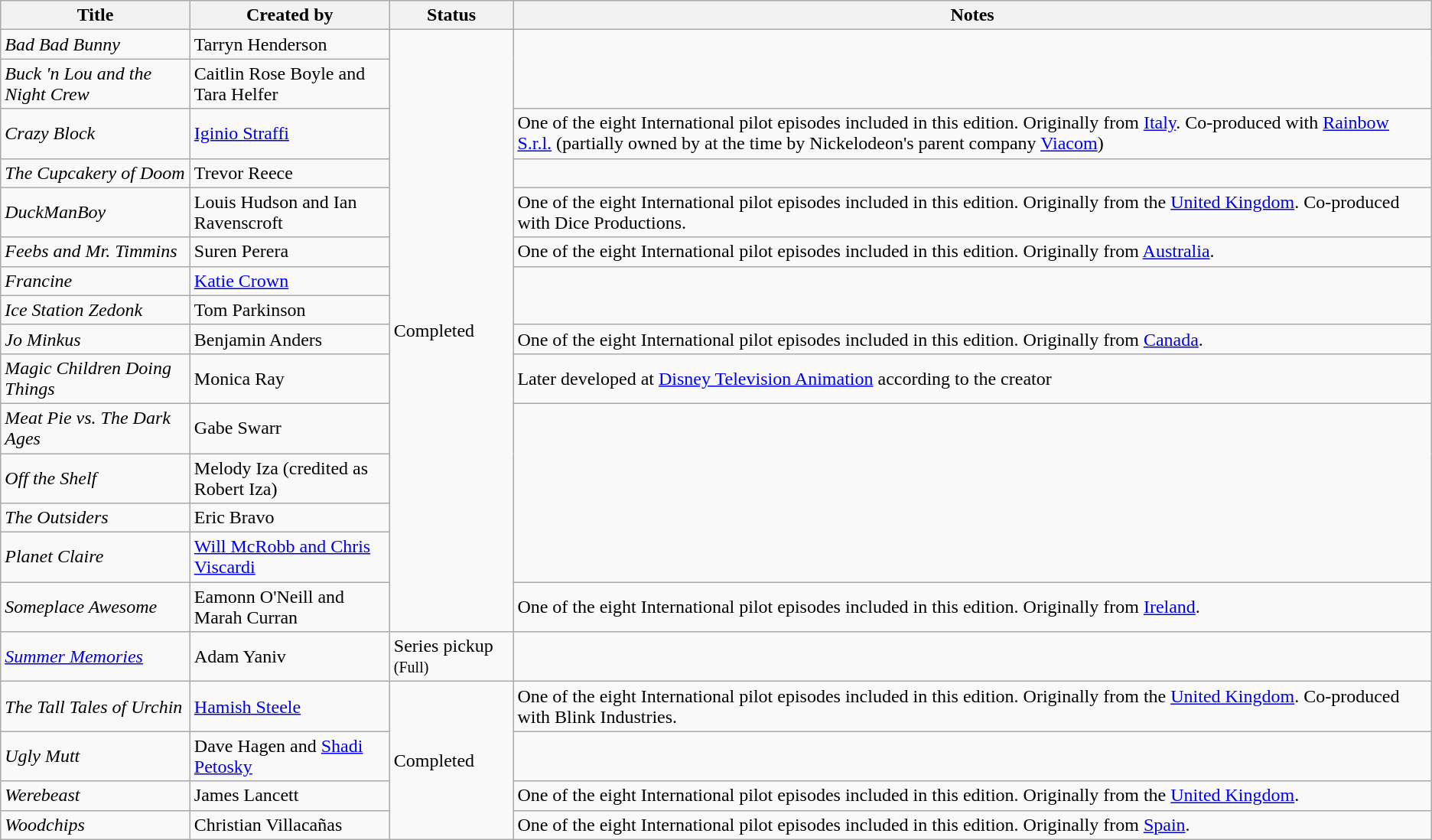<table class="wikitable sortable">
<tr>
<th>Title</th>
<th>Created by</th>
<th>Status</th>
<th>Notes</th>
</tr>
<tr>
<td><em>Bad Bad Bunny</em></td>
<td>Tarryn Henderson</td>
<td rowspan="15">Completed</td>
<td rowspan="2"></td>
</tr>
<tr>
<td><em>Buck 'n Lou and the Night Crew</em></td>
<td>Caitlin Rose Boyle and Tara Helfer</td>
</tr>
<tr>
<td><em>Crazy Block</em></td>
<td><a href='#'>Iginio Straffi</a></td>
<td>One of the eight International pilot episodes included in this edition. Originally from <a href='#'>Italy</a>. Co-produced with <a href='#'>Rainbow S.r.l.</a> (partially owned by at the time by Nickelodeon's parent company <a href='#'>Viacom</a>)</td>
</tr>
<tr>
<td><em>The Cupcakery of Doom</em></td>
<td>Trevor Reece</td>
<td></td>
</tr>
<tr>
<td><em>DuckManBoy</em></td>
<td>Louis Hudson and Ian Ravenscroft</td>
<td>One of the eight International pilot episodes included in this edition. Originally from the <a href='#'>United Kingdom</a>. Co-produced with Dice Productions.</td>
</tr>
<tr>
<td><em>Feebs and Mr. Timmins</em></td>
<td>Suren Perera</td>
<td>One of the eight International pilot episodes included in this edition. Originally from <a href='#'>Australia</a>.</td>
</tr>
<tr>
<td><em>Francine</em></td>
<td><a href='#'>Katie Crown</a></td>
<td rowspan="2"></td>
</tr>
<tr>
<td><em>Ice Station Zedonk</em></td>
<td>Tom Parkinson</td>
</tr>
<tr>
<td><em>Jo Minkus</em></td>
<td>Benjamin Anders</td>
<td>One of the eight International pilot episodes included in this edition. Originally from <a href='#'>Canada</a>.</td>
</tr>
<tr>
<td><em>Magic Children Doing Things</em></td>
<td>Monica Ray</td>
<td>Later developed at <a href='#'>Disney Television Animation</a> according to the creator</td>
</tr>
<tr>
<td><em>Meat Pie vs. The Dark Ages</em></td>
<td>Gabe Swarr</td>
<td rowspan="4"></td>
</tr>
<tr>
<td><em>Off the Shelf</em></td>
<td>Melody Iza (credited as Robert Iza)</td>
</tr>
<tr>
<td><em>The Outsiders</em></td>
<td>Eric Bravo</td>
</tr>
<tr>
<td><em>Planet Claire</em></td>
<td><a href='#'>Will McRobb and Chris Viscardi</a></td>
</tr>
<tr>
<td><em>Someplace Awesome</em></td>
<td>Eamonn O'Neill and Marah Curran</td>
<td>One of the eight International pilot episodes included in this edition. Originally from <a href='#'>Ireland</a>.</td>
</tr>
<tr>
<td><em><a href='#'>Summer Memories</a></em></td>
<td>Adam Yaniv</td>
<td>Series pickup <small>(Full)</small></td>
<td></td>
</tr>
<tr>
<td><em>The Tall Tales of Urchin</em></td>
<td><a href='#'>Hamish Steele</a></td>
<td rowspan="4">Completed</td>
<td>One of the eight International pilot episodes included in this edition. Originally from the <a href='#'>United Kingdom</a>. Co-produced with Blink Industries.</td>
</tr>
<tr>
<td><em>Ugly Mutt</em></td>
<td>Dave Hagen and <a href='#'>Shadi Petosky</a></td>
<td></td>
</tr>
<tr>
<td><em>Werebeast</em></td>
<td>James Lancett</td>
<td>One of the eight International pilot episodes included in this edition. Originally from the <a href='#'>United Kingdom</a>.</td>
</tr>
<tr>
<td><em>Woodchips</em></td>
<td>Christian Villacañas</td>
<td>One of the eight International pilot episodes included in this edition. Originally from <a href='#'>Spain</a>.</td>
</tr>
</table>
